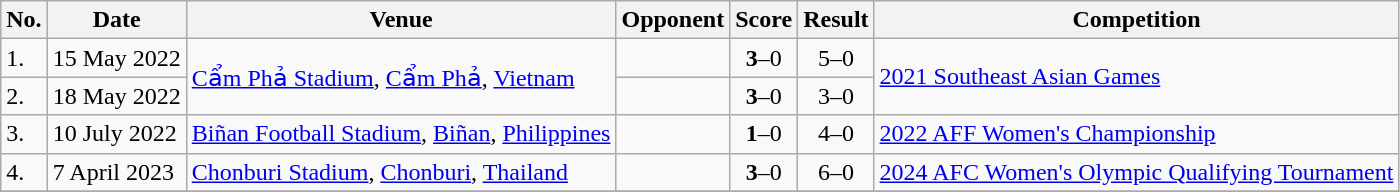<table class="wikitable">
<tr>
<th>No.</th>
<th>Date</th>
<th>Venue</th>
<th>Opponent</th>
<th>Score</th>
<th>Result</th>
<th>Competition</th>
</tr>
<tr>
<td>1.</td>
<td>15 May 2022</td>
<td rowspan=2><a href='#'>Cẩm Phả Stadium</a>, <a href='#'>Cẩm Phả</a>, <a href='#'>Vietnam</a></td>
<td></td>
<td align=center><strong>3</strong>–0</td>
<td align=center>5–0</td>
<td rowspan=2><a href='#'>2021 Southeast Asian Games</a></td>
</tr>
<tr>
<td>2.</td>
<td>18 May 2022</td>
<td></td>
<td align=center><strong>3</strong>–0</td>
<td align=center>3–0</td>
</tr>
<tr>
<td>3.</td>
<td>10 July 2022</td>
<td><a href='#'>Biñan Football Stadium</a>, <a href='#'>Biñan</a>, <a href='#'>Philippines</a></td>
<td></td>
<td align=center><strong>1</strong>–0</td>
<td align=center>4–0</td>
<td><a href='#'>2022 AFF Women's Championship</a></td>
</tr>
<tr>
<td>4.</td>
<td>7 April 2023</td>
<td><a href='#'>Chonburi Stadium</a>, <a href='#'>Chonburi</a>, <a href='#'>Thailand</a></td>
<td></td>
<td align=center><strong>3</strong>–0</td>
<td align=center>6–0</td>
<td><a href='#'>2024 AFC Women's Olympic Qualifying Tournament</a></td>
</tr>
<tr>
</tr>
</table>
